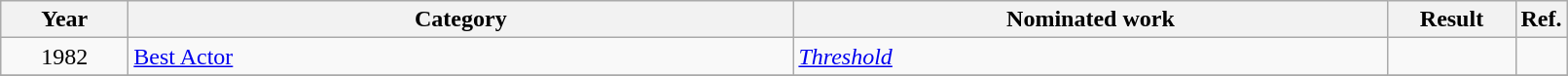<table class=wikitable>
<tr>
<th scope="col" style="width:5em;">Year</th>
<th scope="col" style="width:28em;">Category</th>
<th scope="col" style="width:25em;">Nominated work</th>
<th scope="col" style="width:5em;">Result</th>
<th>Ref.</th>
</tr>
<tr>
<td style="text-align:center;">1982</td>
<td><a href='#'>Best Actor</a></td>
<td><em><a href='#'>Threshold</a></em></td>
<td></td>
<td align="center"></td>
</tr>
<tr>
</tr>
</table>
